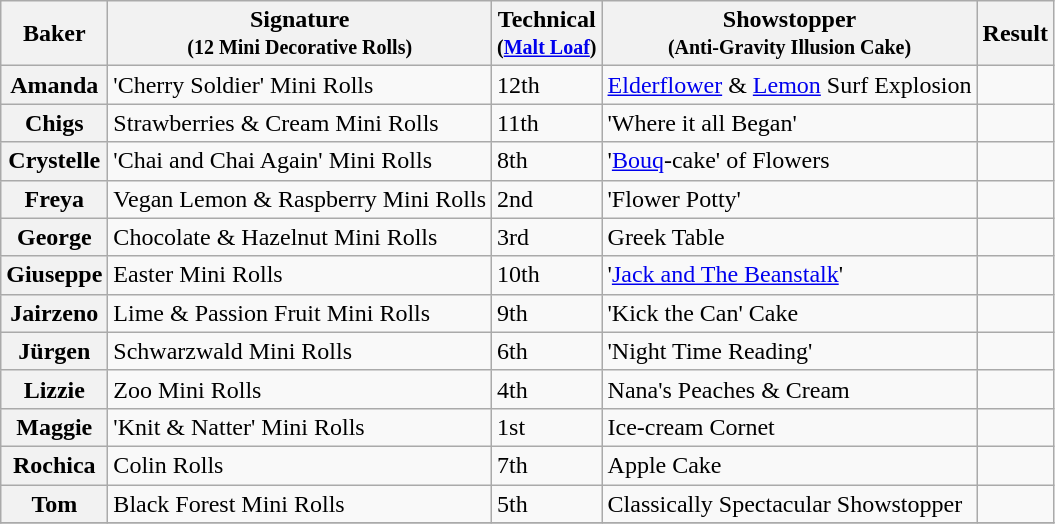<table class="wikitable sortable col3center sticky-header">
<tr>
<th scope="col">Baker</th>
<th scope="col" class="unsortable">Signature<br><small>(12 Mini Decorative Rolls)</small></th>
<th scope="col">Technical<br><small>(<a href='#'>Malt Loaf</a>)</small></th>
<th scope="col" class="unsortable">Showstopper<br><small>(Anti-Gravity Illusion Cake)</small></th>
<th scope="col">Result</th>
</tr>
<tr>
<th scope="row">Amanda</th>
<td>'Cherry Soldier' Mini Rolls</td>
<td>12th</td>
<td><a href='#'>Elderflower</a> & <a href='#'>Lemon</a> Surf Explosion</td>
<td></td>
</tr>
<tr>
<th scope="row">Chigs</th>
<td>Strawberries & Cream Mini Rolls</td>
<td>11th</td>
<td>'Where it all Began'</td>
<td></td>
</tr>
<tr>
<th scope="row">Crystelle</th>
<td>'Chai and Chai Again' Mini Rolls</td>
<td>8th</td>
<td>'<a href='#'>Bouq</a>-cake' of Flowers</td>
<td></td>
</tr>
<tr>
<th scope="row">Freya</th>
<td>Vegan Lemon & Raspberry Mini Rolls</td>
<td>2nd</td>
<td>'Flower Potty'</td>
<td></td>
</tr>
<tr>
<th scope="row">George</th>
<td>Chocolate & Hazelnut Mini Rolls</td>
<td>3rd</td>
<td>Greek Table</td>
<td></td>
</tr>
<tr>
<th scope="row">Giuseppe</th>
<td>Easter Mini Rolls</td>
<td>10th</td>
<td>'<a href='#'>Jack and The Beanstalk</a>'</td>
<td></td>
</tr>
<tr>
<th scope="row">Jairzeno</th>
<td>Lime & Passion Fruit Mini Rolls</td>
<td>9th</td>
<td>'Kick the Can' Cake</td>
<td></td>
</tr>
<tr>
<th scope="row">Jürgen</th>
<td>Schwarzwald Mini Rolls</td>
<td>6th</td>
<td>'Night Time Reading'</td>
<td></td>
</tr>
<tr>
<th scope="row">Lizzie</th>
<td>Zoo Mini Rolls</td>
<td>4th</td>
<td>Nana's Peaches & Cream</td>
<td></td>
</tr>
<tr>
<th scope="row">Maggie</th>
<td>'Knit & Natter' Mini Rolls</td>
<td>1st</td>
<td>Ice-cream Cornet</td>
<td></td>
</tr>
<tr>
<th scope="row">Rochica</th>
<td>Colin Rolls</td>
<td>7th</td>
<td>Apple Cake</td>
<td></td>
</tr>
<tr>
<th scope="row">Tom</th>
<td>Black Forest Mini Rolls</td>
<td>5th</td>
<td>Classically Spectacular Showstopper</td>
<td></td>
</tr>
<tr>
</tr>
</table>
